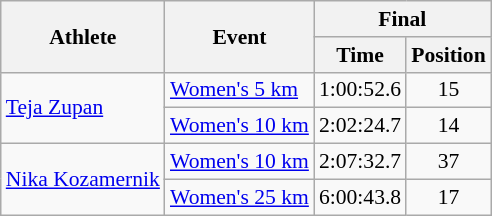<table class="wikitable" border="1" style="font-size:90%">
<tr>
<th rowspan=2>Athlete</th>
<th rowspan=2>Event</th>
<th colspan=2>Final</th>
</tr>
<tr>
<th>Time</th>
<th>Position</th>
</tr>
<tr>
<td rowspan=2><a href='#'>Teja Zupan</a></td>
<td><a href='#'>Women's 5 km</a></td>
<td align=center>1:00:52.6</td>
<td align=center>15</td>
</tr>
<tr>
<td><a href='#'>Women's 10 km</a></td>
<td align=center>2:02:24.7</td>
<td align=center>14</td>
</tr>
<tr>
<td rowspan=2><a href='#'>Nika Kozamernik</a></td>
<td><a href='#'>Women's 10 km</a></td>
<td align=center>2:07:32.7</td>
<td align=center>37</td>
</tr>
<tr>
<td><a href='#'>Women's 25 km</a></td>
<td align=center>6:00:43.8</td>
<td align=center>17</td>
</tr>
</table>
